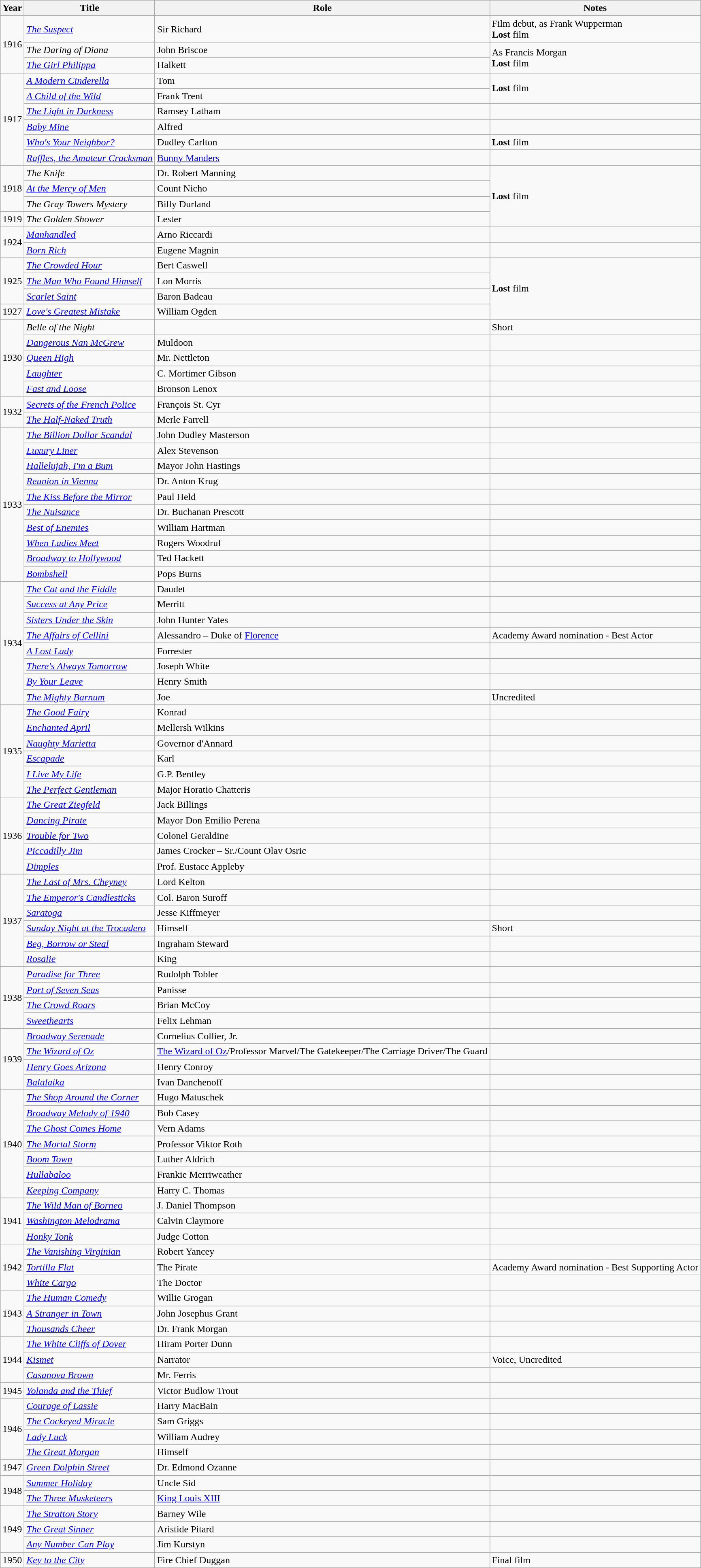<table class="wikitable sortable">
<tr>
<th>Year</th>
<th>Title</th>
<th>Role</th>
<th>Notes</th>
</tr>
<tr>
<td rowspan=3>1916</td>
<td><em><a href='#'>The Suspect</a></em></td>
<td>Sir Richard</td>
<td>Film debut, as Frank Wupperman <br> <strong>Lost</strong> film</td>
</tr>
<tr>
<td><em>The Daring of Diana</em></td>
<td>John Briscoe</td>
<td rowspan="2">As Francis Morgan <br> <strong>Lost</strong> film</td>
</tr>
<tr>
<td><em><a href='#'>The Girl Philippa</a></em></td>
<td>Halkett</td>
</tr>
<tr>
<td rowspan=6>1917</td>
<td><em><a href='#'>A Modern Cinderella</a></em></td>
<td>Tom</td>
<td rowspan="2"><strong>Lost</strong> film</td>
</tr>
<tr>
<td><em><a href='#'>A Child of the Wild</a></em></td>
<td>Frank Trent</td>
</tr>
<tr>
<td><em><a href='#'>The Light in Darkness</a></em></td>
<td>Ramsey Latham</td>
<td></td>
</tr>
<tr>
<td><em><a href='#'>Baby Mine</a></em></td>
<td>Alfred</td>
<td></td>
</tr>
<tr>
<td><em><a href='#'>Who's Your Neighbor?</a></em></td>
<td>Dudley Carlton</td>
<td><strong>Lost</strong> film</td>
</tr>
<tr>
<td><em><a href='#'>Raffles, the Amateur Cracksman</a></em></td>
<td><a href='#'>Bunny Manders</a></td>
<td></td>
</tr>
<tr>
<td rowspan=3>1918</td>
<td><em>The Knife</em></td>
<td>Dr. Robert Manning</td>
<td rowspan="4"><strong>Lost</strong> film</td>
</tr>
<tr>
<td><em><a href='#'>At the Mercy of Men</a></em></td>
<td>Count Nicho</td>
</tr>
<tr>
<td><em>The Gray Towers Mystery</em></td>
<td>Billy Durland</td>
</tr>
<tr>
<td>1919</td>
<td><em>The Golden Shower</em></td>
<td>Lester</td>
</tr>
<tr>
<td rowspan=2>1924</td>
<td><em><a href='#'>Manhandled</a></em></td>
<td>Arno Riccardi</td>
<td></td>
</tr>
<tr>
<td><em><a href='#'>Born Rich</a></em></td>
<td>Eugene Magnin</td>
<td></td>
</tr>
<tr>
<td rowspan=3>1925</td>
<td><em><a href='#'>The Crowded Hour</a></em></td>
<td>Bert Caswell</td>
<td rowspan="4"><strong>Lost</strong> film</td>
</tr>
<tr>
<td><em><a href='#'>The Man Who Found Himself</a></em></td>
<td>Lon Morris</td>
</tr>
<tr>
<td><em><a href='#'>Scarlet Saint</a></em></td>
<td>Baron Badeau</td>
</tr>
<tr>
<td>1927</td>
<td><em><a href='#'>Love's Greatest Mistake</a></em></td>
<td>William Ogden</td>
</tr>
<tr>
<td rowspan=5>1930</td>
<td><em>Belle of the Night</em></td>
<td></td>
<td>Short</td>
</tr>
<tr>
<td><em><a href='#'>Dangerous Nan McGrew</a></em></td>
<td>Muldoon</td>
<td></td>
</tr>
<tr>
<td><em><a href='#'>Queen High</a></em></td>
<td>Mr. Nettleton</td>
<td></td>
</tr>
<tr>
<td><em><a href='#'>Laughter</a></em></td>
<td>C. Mortimer Gibson</td>
<td></td>
</tr>
<tr>
<td><em><a href='#'>Fast and Loose</a></em></td>
<td>Bronson Lenox</td>
<td></td>
</tr>
<tr>
<td rowspan=2>1932</td>
<td><em><a href='#'>Secrets of the French Police</a></em></td>
<td>François St. Cyr</td>
<td></td>
</tr>
<tr>
<td><em><a href='#'>The Half-Naked Truth</a></em></td>
<td>Merle Farrell</td>
<td></td>
</tr>
<tr>
<td rowspan=10>1933</td>
<td><em><a href='#'>The Billion Dollar Scandal</a></em></td>
<td>John Dudley Masterson</td>
<td></td>
</tr>
<tr>
<td><em><a href='#'>Luxury Liner</a></em></td>
<td>Alex Stevenson</td>
<td></td>
</tr>
<tr>
<td><em><a href='#'>Hallelujah, I'm a Bum</a></em></td>
<td>Mayor John Hastings</td>
<td></td>
</tr>
<tr>
<td><em><a href='#'>Reunion in Vienna</a></em></td>
<td>Dr. Anton Krug</td>
<td></td>
</tr>
<tr>
<td><em><a href='#'>The Kiss Before the Mirror</a></em></td>
<td>Paul Held</td>
<td></td>
</tr>
<tr>
<td><em><a href='#'>The Nuisance</a></em></td>
<td>Dr. Buchanan Prescott</td>
<td></td>
</tr>
<tr>
<td><em><a href='#'>Best of Enemies</a></em></td>
<td>William Hartman</td>
<td></td>
</tr>
<tr>
<td><em><a href='#'>When Ladies Meet</a></em></td>
<td>Rogers Woodruf</td>
<td></td>
</tr>
<tr>
<td><em><a href='#'>Broadway to Hollywood</a></em></td>
<td>Ted Hackett</td>
<td></td>
</tr>
<tr>
<td><em><a href='#'>Bombshell</a></em></td>
<td>Pops Burns</td>
<td></td>
</tr>
<tr>
<td rowspan=8>1934</td>
<td><em><a href='#'>The Cat and the Fiddle</a></em></td>
<td>Daudet</td>
<td></td>
</tr>
<tr>
<td><em><a href='#'>Success at Any Price</a></em></td>
<td>Merritt</td>
<td></td>
</tr>
<tr>
<td><em><a href='#'>Sisters Under the Skin</a></em></td>
<td>John Hunter Yates</td>
<td></td>
</tr>
<tr>
<td><em><a href='#'>The Affairs of Cellini</a></em></td>
<td>Alessandro – Duke of <a href='#'>Florence</a></td>
<td>Academy Award nomination - Best Actor</td>
</tr>
<tr>
<td><em><a href='#'>A Lost Lady</a></em></td>
<td>Forrester</td>
<td></td>
</tr>
<tr>
<td><em><a href='#'>There's Always Tomorrow</a></em></td>
<td>Joseph White</td>
<td></td>
</tr>
<tr>
<td><em><a href='#'>By Your Leave</a></em></td>
<td>Henry Smith</td>
<td></td>
</tr>
<tr>
<td><em><a href='#'>The Mighty Barnum</a></em></td>
<td>Joe</td>
<td>Uncredited</td>
</tr>
<tr>
<td rowspan=6>1935</td>
<td><em><a href='#'>The Good Fairy</a></em></td>
<td>Konrad</td>
<td></td>
</tr>
<tr>
<td><em><a href='#'>Enchanted April</a></em></td>
<td>Mellersh Wilkins</td>
<td></td>
</tr>
<tr>
<td><em><a href='#'>Naughty Marietta</a></em></td>
<td>Governor d'Annard</td>
<td></td>
</tr>
<tr>
<td><em><a href='#'>Escapade</a></em></td>
<td>Karl</td>
<td></td>
</tr>
<tr>
<td><em><a href='#'>I Live My Life</a></em></td>
<td>G.P. Bentley</td>
<td></td>
</tr>
<tr>
<td><em><a href='#'>The Perfect Gentleman</a></em></td>
<td>Major Horatio Chatteris</td>
<td></td>
</tr>
<tr>
<td rowspan=5>1936</td>
<td><em><a href='#'>The Great Ziegfeld</a></em></td>
<td>Jack Billings</td>
<td></td>
</tr>
<tr>
<td><em><a href='#'>Dancing Pirate</a></em></td>
<td>Mayor Don Emilio Perena</td>
<td></td>
</tr>
<tr>
<td><em><a href='#'>Trouble for Two</a></em></td>
<td>Colonel Geraldine</td>
<td></td>
</tr>
<tr>
<td><em><a href='#'>Piccadilly Jim</a></em></td>
<td>James Crocker – Sr./Count Olav Osric</td>
<td></td>
</tr>
<tr>
<td><em><a href='#'>Dimples</a></em></td>
<td>Prof. Eustace Appleby</td>
<td></td>
</tr>
<tr>
<td rowspan=6>1937</td>
<td><em><a href='#'>The Last of Mrs. Cheyney</a></em></td>
<td>Lord Kelton</td>
<td></td>
</tr>
<tr>
<td><em><a href='#'>The Emperor's Candlesticks</a></em></td>
<td>Col. Baron Suroff</td>
<td></td>
</tr>
<tr>
<td><em><a href='#'>Saratoga</a></em></td>
<td>Jesse Kiffmeyer</td>
<td></td>
</tr>
<tr>
<td><em><a href='#'>Sunday Night at the Trocadero</a></em></td>
<td>Himself</td>
<td>Short</td>
</tr>
<tr>
<td><em><a href='#'>Beg, Borrow or Steal</a></em></td>
<td>Ingraham Steward</td>
<td></td>
</tr>
<tr>
<td><em><a href='#'>Rosalie</a></em></td>
<td>King</td>
<td></td>
</tr>
<tr>
<td rowspan=4>1938</td>
<td><em><a href='#'>Paradise for Three</a></em></td>
<td>Rudolph Tobler</td>
<td></td>
</tr>
<tr>
<td><em><a href='#'>Port of Seven Seas</a></em></td>
<td>Panisse</td>
<td></td>
</tr>
<tr>
<td><em><a href='#'>The Crowd Roars</a></em></td>
<td>Brian McCoy</td>
<td></td>
</tr>
<tr>
<td><em><a href='#'>Sweethearts</a></em></td>
<td>Felix Lehman</td>
<td></td>
</tr>
<tr>
<td rowspan=4>1939</td>
<td><em><a href='#'>Broadway Serenade</a></em></td>
<td>Cornelius Collier, Jr.</td>
<td></td>
</tr>
<tr>
<td><em><a href='#'>The Wizard of Oz</a></em></td>
<td><a href='#'>The Wizard of Oz</a>/Professor Marvel/The Gatekeeper/The Carriage Driver/The Guard</td>
<td></td>
</tr>
<tr>
<td><em><a href='#'>Henry Goes Arizona</a></em></td>
<td>Henry Conroy</td>
<td></td>
</tr>
<tr>
<td><em><a href='#'>Balalaika</a></em></td>
<td>Ivan Danchenoff</td>
<td></td>
</tr>
<tr>
<td rowspan=7>1940</td>
<td><em><a href='#'>The Shop Around the Corner</a></em></td>
<td>Hugo Matuschek</td>
<td></td>
</tr>
<tr>
<td><em><a href='#'>Broadway Melody of 1940</a></em></td>
<td>Bob Casey</td>
<td></td>
</tr>
<tr>
<td><em><a href='#'>The Ghost Comes Home</a></em></td>
<td>Vern Adams</td>
<td></td>
</tr>
<tr>
<td><em><a href='#'>The Mortal Storm</a></em></td>
<td>Professor Viktor Roth</td>
<td></td>
</tr>
<tr>
<td><em><a href='#'>Boom Town</a></em></td>
<td>Luther Aldrich</td>
<td></td>
</tr>
<tr>
<td><em><a href='#'>Hullabaloo</a></em></td>
<td>Frankie Merriweather</td>
<td></td>
</tr>
<tr>
<td><em><a href='#'>Keeping Company</a></em></td>
<td>Harry C. Thomas</td>
<td></td>
</tr>
<tr>
<td rowspan=3>1941</td>
<td><em><a href='#'>The Wild Man of Borneo</a></em></td>
<td>J. Daniel Thompson</td>
<td></td>
</tr>
<tr>
<td><em><a href='#'>Washington Melodrama</a></em></td>
<td>Calvin Claymore</td>
<td></td>
</tr>
<tr>
<td><em><a href='#'>Honky Tonk</a></em></td>
<td>Judge Cotton</td>
<td></td>
</tr>
<tr>
<td rowspan=3>1942</td>
<td><em><a href='#'>The Vanishing Virginian</a></em></td>
<td>Robert Yancey</td>
<td></td>
</tr>
<tr>
<td><em><a href='#'>Tortilla Flat</a></em></td>
<td>The Pirate</td>
<td>Academy Award nomination - Best Supporting Actor</td>
</tr>
<tr>
<td><em><a href='#'>White Cargo</a></em></td>
<td>The Doctor</td>
<td></td>
</tr>
<tr>
<td rowspan=3>1943</td>
<td><em><a href='#'>The Human Comedy</a></em></td>
<td>Willie Grogan</td>
<td></td>
</tr>
<tr>
<td><em><a href='#'>A Stranger in Town</a></em></td>
<td>John Josephus Grant</td>
<td></td>
</tr>
<tr>
<td><em><a href='#'>Thousands Cheer</a></em></td>
<td>Dr. Frank Morgan</td>
<td></td>
</tr>
<tr>
<td rowspan=3>1944</td>
<td><em><a href='#'>The White Cliffs of Dover</a></em></td>
<td>Hiram Porter Dunn</td>
<td></td>
</tr>
<tr>
<td><em><a href='#'>Kismet</a></em></td>
<td>Narrator</td>
<td>Voice, Uncredited</td>
</tr>
<tr>
<td><em><a href='#'>Casanova Brown</a></em></td>
<td>Mr. Ferris</td>
<td></td>
</tr>
<tr>
<td>1945</td>
<td><em><a href='#'>Yolanda and the Thief</a></em></td>
<td>Victor Budlow Trout</td>
<td></td>
</tr>
<tr>
<td rowspan=4>1946</td>
<td><em><a href='#'>Courage of Lassie</a></em></td>
<td>Harry MacBain</td>
<td></td>
</tr>
<tr>
<td><em><a href='#'>The Cockeyed Miracle</a></em></td>
<td>Sam Griggs</td>
<td></td>
</tr>
<tr>
<td><em><a href='#'>Lady Luck</a></em></td>
<td>William Audrey</td>
<td></td>
</tr>
<tr>
<td><em><a href='#'>The Great Morgan</a></em></td>
<td>Himself</td>
<td></td>
</tr>
<tr>
<td>1947</td>
<td><em><a href='#'>Green Dolphin Street</a></em></td>
<td>Dr. Edmond Ozanne</td>
<td></td>
</tr>
<tr>
<td rowspan=2>1948</td>
<td><em><a href='#'>Summer Holiday</a></em></td>
<td>Uncle Sid</td>
<td></td>
</tr>
<tr>
<td><em><a href='#'>The Three Musketeers</a></em></td>
<td><a href='#'>King Louis XIII</a></td>
<td></td>
</tr>
<tr>
<td rowspan=3>1949</td>
<td><em><a href='#'>The Stratton Story</a></em></td>
<td>Barney Wile</td>
<td></td>
</tr>
<tr>
<td><em><a href='#'>The Great Sinner</a></em></td>
<td>Aristide Pitard</td>
<td></td>
</tr>
<tr>
<td><em><a href='#'>Any Number Can Play</a></em></td>
<td>Jim Kurstyn</td>
<td></td>
</tr>
<tr>
<td>1950</td>
<td><em><a href='#'>Key to the City</a></em></td>
<td>Fire Chief Duggan</td>
<td>Final film</td>
</tr>
</table>
